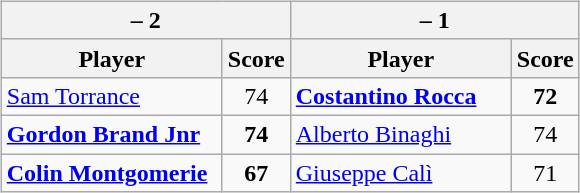<table>
<tr>
<td><br><table class=wikitable>
<tr>
<th colspan=2> – 2</th>
<th colspan=2> – 1</th>
</tr>
<tr>
<th width=140>Player</th>
<th>Score</th>
<th width=140>Player</th>
<th>Score</th>
</tr>
<tr>
<td><a href='#'>Sam Torrance</a></td>
<td align=center>74</td>
<td><strong><a href='#'>Costantino Rocca</a></strong></td>
<td align=center><strong>72</strong></td>
</tr>
<tr>
<td><strong><a href='#'>Gordon Brand Jnr</a></strong></td>
<td align=center><strong>74</strong></td>
<td><a href='#'>Alberto Binaghi</a></td>
<td align=center>74</td>
</tr>
<tr>
<td><strong><a href='#'>Colin Montgomerie</a></strong></td>
<td align=center><strong>67</strong></td>
<td><a href='#'>Giuseppe Calì</a></td>
<td align=center>71</td>
</tr>
</table>
</td>
</tr>
</table>
